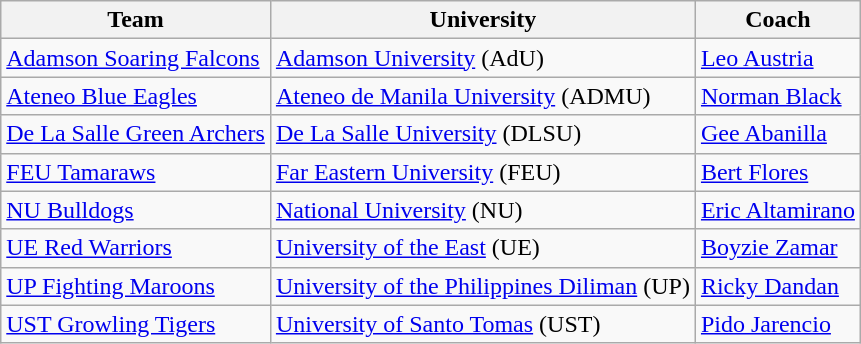<table class="wikitable">
<tr>
<th>Team</th>
<th>University</th>
<th>Coach</th>
</tr>
<tr>
<td><a href='#'>Adamson Soaring Falcons</a></td>
<td><a href='#'>Adamson University</a> (AdU)</td>
<td><a href='#'>Leo Austria</a></td>
</tr>
<tr>
<td><a href='#'>Ateneo Blue Eagles</a></td>
<td><a href='#'>Ateneo de Manila University</a> (ADMU)</td>
<td><a href='#'>Norman Black</a></td>
</tr>
<tr>
<td><a href='#'>De La Salle Green Archers</a></td>
<td><a href='#'>De La Salle University</a> (DLSU)</td>
<td><a href='#'>Gee Abanilla</a></td>
</tr>
<tr>
<td><a href='#'>FEU Tamaraws</a></td>
<td><a href='#'>Far Eastern University</a> (FEU)</td>
<td><a href='#'>Bert Flores</a></td>
</tr>
<tr>
<td><a href='#'>NU Bulldogs</a></td>
<td><a href='#'>National University</a> (NU)</td>
<td><a href='#'>Eric Altamirano</a></td>
</tr>
<tr>
<td><a href='#'>UE Red Warriors</a></td>
<td><a href='#'>University of the East</a> (UE)</td>
<td><a href='#'>Boyzie Zamar</a></td>
</tr>
<tr>
<td><a href='#'>UP Fighting Maroons</a></td>
<td><a href='#'>University of the Philippines Diliman</a> (UP)</td>
<td><a href='#'>Ricky Dandan</a></td>
</tr>
<tr>
<td><a href='#'>UST Growling Tigers</a></td>
<td><a href='#'>University of Santo Tomas</a> (UST)</td>
<td><a href='#'>Pido Jarencio</a></td>
</tr>
</table>
